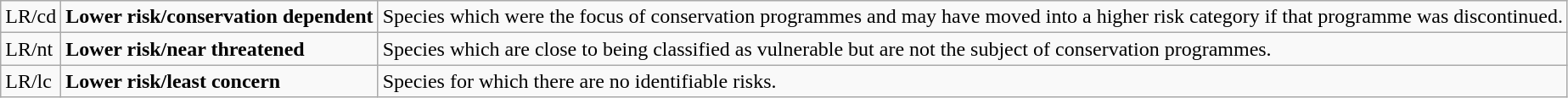<table class="wikitable" style="text-align:left">
<tr>
<td>LR/cd</td>
<td><strong>Lower risk/conservation dependent</strong></td>
<td>Species which were the focus of conservation programmes and may have moved into a higher risk category if that programme was discontinued.</td>
</tr>
<tr>
<td>LR/nt</td>
<td><strong>Lower risk/near threatened</strong></td>
<td>Species which are close to being classified as vulnerable but are not the subject of conservation programmes.</td>
</tr>
<tr>
<td>LR/lc</td>
<td><strong>Lower risk/least concern</strong></td>
<td>Species for which there are no identifiable risks.</td>
</tr>
</table>
